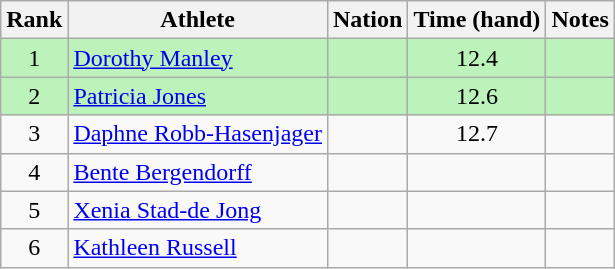<table class="wikitable sortable" style="text-align:center">
<tr>
<th>Rank</th>
<th>Athlete</th>
<th>Nation</th>
<th>Time (hand)</th>
<th>Notes</th>
</tr>
<tr bgcolor=#bbf3bb>
<td>1</td>
<td align=left><a href='#'>Dorothy Manley</a></td>
<td align=left></td>
<td>12.4</td>
<td></td>
</tr>
<tr bgcolor=#bbf3bb>
<td>2</td>
<td align=left><a href='#'>Patricia Jones</a></td>
<td align=left></td>
<td>12.6</td>
<td></td>
</tr>
<tr>
<td>3</td>
<td align=left><a href='#'>Daphne Robb-Hasenjager</a></td>
<td align=left></td>
<td>12.7</td>
<td></td>
</tr>
<tr>
<td>4</td>
<td align=left><a href='#'>Bente Bergendorff</a></td>
<td align=left></td>
<td></td>
<td></td>
</tr>
<tr>
<td>5</td>
<td align=left><a href='#'>Xenia Stad-de Jong</a></td>
<td align=left></td>
<td></td>
<td></td>
</tr>
<tr>
<td>6</td>
<td align=left><a href='#'>Kathleen Russell</a></td>
<td align=left></td>
<td></td>
<td></td>
</tr>
</table>
